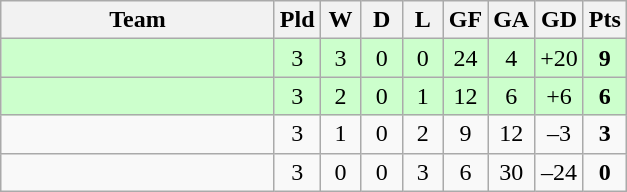<table class="wikitable" style="text-align: center;">
<tr>
<th width="175">Team</th>
<th width="20">Pld</th>
<th width="20">W</th>
<th width="20">D</th>
<th width="20">L</th>
<th width="20">GF</th>
<th width="20">GA</th>
<th width="20">GD</th>
<th width="20">Pts<br></th>
</tr>
<tr align=center bgcolor="ccffcc">
<td style="text-align:left;"></td>
<td>3</td>
<td>3</td>
<td>0</td>
<td>0</td>
<td>24</td>
<td>4</td>
<td>+20</td>
<td><strong>9</strong></td>
</tr>
<tr align=center bgcolor="ccffcc">
<td style="text-align:left;"></td>
<td>3</td>
<td>2</td>
<td>0</td>
<td>1</td>
<td>12</td>
<td>6</td>
<td>+6</td>
<td><strong>6</strong></td>
</tr>
<tr align=center>
<td style="text-align:left;"></td>
<td>3</td>
<td>1</td>
<td>0</td>
<td>2</td>
<td>9</td>
<td>12</td>
<td>–3</td>
<td><strong>3</strong></td>
</tr>
<tr align=center>
<td style="text-align:left;"></td>
<td>3</td>
<td>0</td>
<td>0</td>
<td>3</td>
<td>6</td>
<td>30</td>
<td>–24</td>
<td><strong>0</strong></td>
</tr>
</table>
